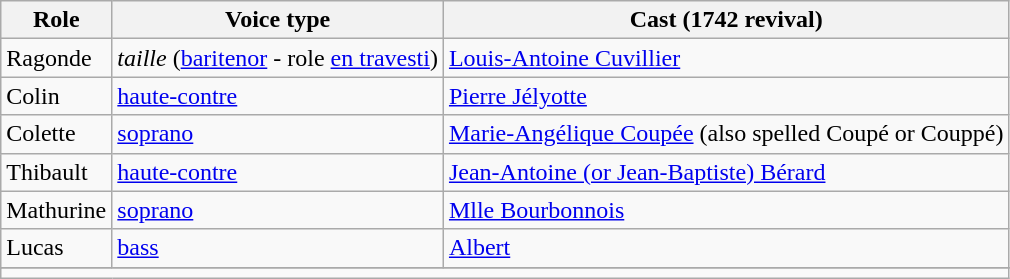<table class="wikitable">
<tr>
<th>Role</th>
<th>Voice type</th>
<th>Cast (1742 revival)</th>
</tr>
<tr>
<td>Ragonde</td>
<td><em>taille</em> (<a href='#'>baritenor</a> - role <a href='#'>en travesti</a>)</td>
<td><a href='#'>Louis-Antoine Cuvillier</a></td>
</tr>
<tr>
<td>Colin</td>
<td><a href='#'>haute-contre</a></td>
<td><a href='#'>Pierre Jélyotte</a></td>
</tr>
<tr>
<td>Colette</td>
<td><a href='#'>soprano</a></td>
<td><a href='#'>Marie-Angélique Coupée</a> (also spelled Coupé or Couppé)</td>
</tr>
<tr>
<td>Thibault</td>
<td><a href='#'>haute-contre</a></td>
<td><a href='#'>Jean-Antoine (or Jean-Baptiste) Bérard</a></td>
</tr>
<tr>
<td>Mathurine</td>
<td><a href='#'>soprano</a></td>
<td><a href='#'>Mlle Bourbonnois</a></td>
</tr>
<tr>
<td>Lucas</td>
<td><a href='#'>bass</a></td>
<td><a href='#'>Albert</a></td>
</tr>
<tr>
</tr>
<tr>
<td colspan="3"></td>
</tr>
</table>
